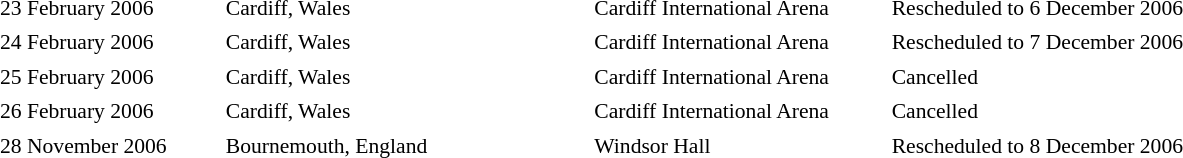<table cellpadding="2" style="border: 0px solid darkgray; font-size:90%">
<tr>
<th width="150"></th>
<th width="250"></th>
<th width="200"></th>
<th width="700"></th>
</tr>
<tr border="0">
<td>23 February 2006</td>
<td>Cardiff, Wales</td>
<td>Cardiff International Arena</td>
<td>Rescheduled to 6 December 2006</td>
</tr>
<tr>
<td>24 February 2006</td>
<td>Cardiff, Wales</td>
<td>Cardiff International Arena</td>
<td>Rescheduled to 7 December 2006</td>
</tr>
<tr>
<td>25 February 2006</td>
<td>Cardiff, Wales</td>
<td>Cardiff International Arena</td>
<td>Cancelled</td>
</tr>
<tr>
<td>26 February 2006</td>
<td>Cardiff, Wales</td>
<td>Cardiff International Arena</td>
<td>Cancelled</td>
</tr>
<tr>
<td>28 November 2006</td>
<td>Bournemouth, England</td>
<td>Windsor Hall</td>
<td>Rescheduled to 8 December 2006</td>
</tr>
<tr>
</tr>
</table>
